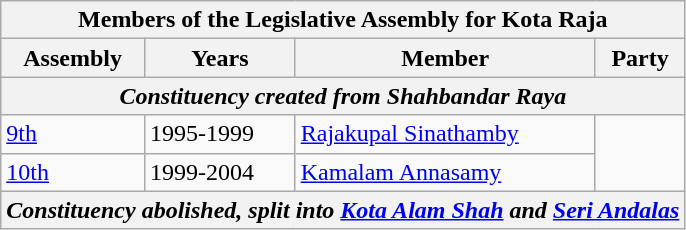<table class=wikitable>
<tr>
<th colspan=4>Members of the Legislative Assembly for Kota Raja</th>
</tr>
<tr>
<th>Assembly</th>
<th>Years</th>
<th>Member</th>
<th>Party</th>
</tr>
<tr>
<th colspan=4 align=center><em>Constituency created from Shahbandar Raya</em></th>
</tr>
<tr>
<td><a href='#'>9th</a></td>
<td>1995-1999</td>
<td><a href='#'>Rajakupal Sinathamby</a></td>
<td rowspan=2 bgcolor=></td>
</tr>
<tr>
<td><a href='#'>10th</a></td>
<td>1999-2004</td>
<td><a href='#'>Kamalam Annasamy</a></td>
</tr>
<tr>
<th colspan=4 align=center><em>Constituency abolished, split into <a href='#'>Kota Alam Shah</a> and <a href='#'>Seri Andalas</a></em></th>
</tr>
</table>
